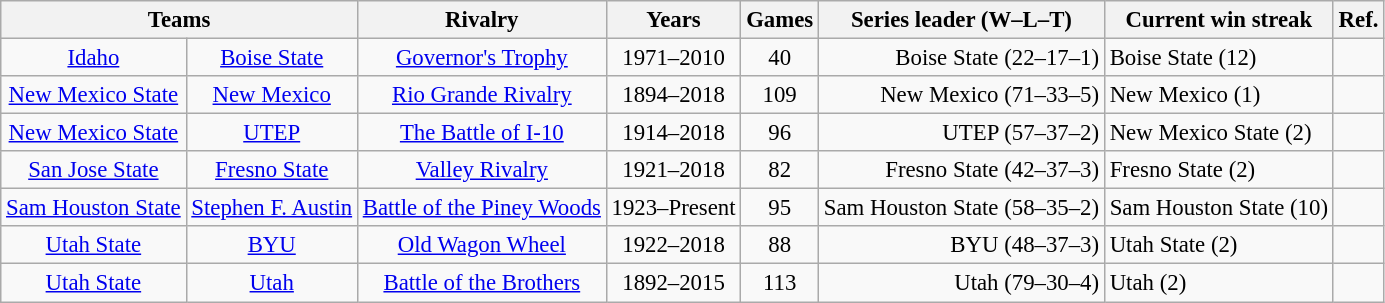<table class=wikitable style="text-align:center; font-size: 95%;">
<tr>
<th colspan=2>Teams</th>
<th>Rivalry</th>
<th>Years</th>
<th>Games</th>
<th>Series leader (W–L–T)</th>
<th>Current win streak</th>
<th>Ref.</th>
</tr>
<tr>
<td><a href='#'>Idaho</a></td>
<td><a href='#'>Boise State</a></td>
<td><a href='#'>Governor's Trophy</a></td>
<td>1971–2010</td>
<td>40</td>
<td align=right>Boise State (22–17–1)</td>
<td align=left>Boise State (12)</td>
<td></td>
</tr>
<tr>
<td><a href='#'>New Mexico State</a></td>
<td><a href='#'>New Mexico</a></td>
<td><a href='#'>Rio Grande Rivalry</a></td>
<td>1894–2018</td>
<td>109</td>
<td align=right>New Mexico (71–33–5)</td>
<td align=left>New Mexico (1)</td>
<td></td>
</tr>
<tr>
<td><a href='#'>New Mexico State</a></td>
<td><a href='#'>UTEP</a></td>
<td><a href='#'>The Battle of I-10</a></td>
<td>1914–2018</td>
<td>96</td>
<td align=right>UTEP (57–37–2)</td>
<td align=left>New Mexico State (2)</td>
<td></td>
</tr>
<tr>
<td><a href='#'>San Jose State</a></td>
<td><a href='#'>Fresno State</a></td>
<td><a href='#'>Valley Rivalry</a></td>
<td>1921–2018</td>
<td>82</td>
<td align=right>Fresno State (42–37–3)</td>
<td align=left>Fresno State (2)</td>
<td></td>
</tr>
<tr>
<td><a href='#'>Sam Houston State</a></td>
<td><a href='#'>Stephen F. Austin</a></td>
<td><a href='#'>Battle of the Piney Woods</a></td>
<td>1923–Present</td>
<td>95</td>
<td align=right>Sam Houston State (58–35–2)</td>
<td align=left>Sam Houston State (10)</td>
<td></td>
</tr>
<tr>
<td><a href='#'>Utah State</a></td>
<td><a href='#'>BYU</a></td>
<td><a href='#'>Old Wagon Wheel</a></td>
<td>1922–2018</td>
<td>88</td>
<td align=right>BYU (48–37–3)</td>
<td align=left>Utah State (2)</td>
<td></td>
</tr>
<tr>
<td><a href='#'>Utah State</a></td>
<td><a href='#'>Utah</a></td>
<td><a href='#'>Battle of the Brothers</a></td>
<td>1892–2015</td>
<td>113</td>
<td align=right>Utah (79–30–4)</td>
<td align=left>Utah (2)</td>
<td></td>
</tr>
</table>
